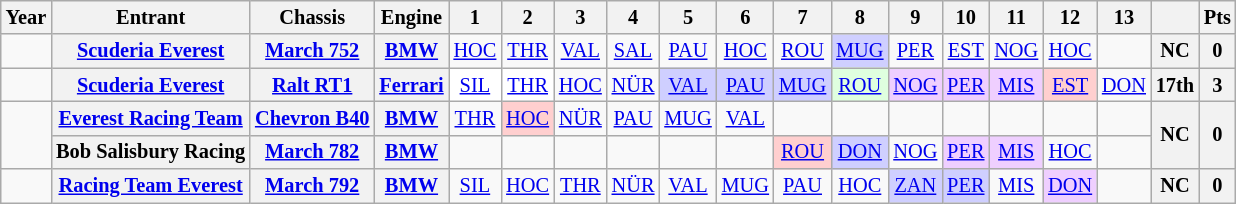<table class="wikitable" style="text-align:center; font-size:85%">
<tr>
<th>Year</th>
<th>Entrant</th>
<th>Chassis</th>
<th>Engine</th>
<th>1</th>
<th>2</th>
<th>3</th>
<th>4</th>
<th>5</th>
<th>6</th>
<th>7</th>
<th>8</th>
<th>9</th>
<th>10</th>
<th>11</th>
<th>12</th>
<th>13</th>
<th></th>
<th>Pts</th>
</tr>
<tr>
<td></td>
<th nowrap><a href='#'>Scuderia Everest</a></th>
<th nowrap><a href='#'>March 752</a></th>
<th nowrap><a href='#'>BMW</a></th>
<td><a href='#'>HOC</a></td>
<td><a href='#'>THR</a></td>
<td><a href='#'>VAL</a></td>
<td><a href='#'>SAL</a></td>
<td><a href='#'>PAU</a></td>
<td><a href='#'>HOC</a></td>
<td><a href='#'>ROU</a></td>
<td style="background:#CFCFFF;"><a href='#'>MUG</a><br></td>
<td><a href='#'>PER</a></td>
<td><a href='#'>EST</a></td>
<td><a href='#'>NOG</a></td>
<td><a href='#'>HOC</a></td>
<td></td>
<th>NC</th>
<th>0</th>
</tr>
<tr>
<td></td>
<th nowrap><a href='#'>Scuderia Everest</a></th>
<th nowrap><a href='#'>Ralt RT1</a></th>
<th nowrap><a href='#'>Ferrari</a></th>
<td style="background:#FFFFFF;"><a href='#'>SIL</a><br></td>
<td style="background:#FFFFFF;"><a href='#'>THR</a><br></td>
<td><a href='#'>HOC</a></td>
<td><a href='#'>NÜR</a></td>
<td style="background:#CFCFFF;"><a href='#'>VAL</a><br></td>
<td style="background:#CFCFFF;"><a href='#'>PAU</a><br></td>
<td style="background:#CFCFFF;"><a href='#'>MUG</a><br></td>
<td style="background:#DFFFDF;"><a href='#'>ROU</a><br></td>
<td style="background:#EFCFFF;"><a href='#'>NOG</a><br></td>
<td style="background:#EFCFFF;"><a href='#'>PER</a><br></td>
<td style="background:#EFCFFF;"><a href='#'>MIS</a><br></td>
<td style="background:#FFCFCF;"><a href='#'>EST</a><br></td>
<td><a href='#'>DON</a></td>
<th>17th</th>
<th>3</th>
</tr>
<tr>
<td rowspan=2></td>
<th nowrap><a href='#'>Everest Racing Team</a></th>
<th nowrap><a href='#'>Chevron B40</a></th>
<th nowrap><a href='#'>BMW</a></th>
<td><a href='#'>THR</a></td>
<td style="background:#FFCFCF;"><a href='#'>HOC</a><br></td>
<td><a href='#'>NÜR</a></td>
<td><a href='#'>PAU</a></td>
<td><a href='#'>MUG</a></td>
<td><a href='#'>VAL</a></td>
<td></td>
<td></td>
<td></td>
<td></td>
<td></td>
<td></td>
<td></td>
<th rowspan=2>NC</th>
<th rowspan=2>0</th>
</tr>
<tr>
<th nowrap>Bob Salisbury Racing</th>
<th nowrap><a href='#'>March 782</a></th>
<th nowrap><a href='#'>BMW</a></th>
<td></td>
<td></td>
<td></td>
<td></td>
<td></td>
<td></td>
<td style="background:#FFCFCF;"><a href='#'>ROU</a><br></td>
<td style="background:#CFCFFF;"><a href='#'>DON</a><br></td>
<td><a href='#'>NOG</a></td>
<td style="background:#EFCFFF;"><a href='#'>PER</a><br></td>
<td style="background:#EFCFFF;"><a href='#'>MIS</a><br></td>
<td><a href='#'>HOC</a></td>
<td></td>
</tr>
<tr>
<td></td>
<th nowrap><a href='#'>Racing Team Everest</a></th>
<th nowrap><a href='#'>March 792</a></th>
<th nowrap><a href='#'>BMW</a></th>
<td><a href='#'>SIL</a></td>
<td><a href='#'>HOC</a></td>
<td><a href='#'>THR</a></td>
<td><a href='#'>NÜR</a></td>
<td><a href='#'>VAL</a></td>
<td><a href='#'>MUG</a></td>
<td><a href='#'>PAU</a></td>
<td><a href='#'>HOC</a></td>
<td style="background:#CFCFFF;"><a href='#'>ZAN</a><br></td>
<td style="background:#CFCFFF;"><a href='#'>PER</a><br></td>
<td><a href='#'>MIS</a></td>
<td style="background:#EFCFFF;"><a href='#'>DON</a><br></td>
<td></td>
<th>NC</th>
<th>0</th>
</tr>
</table>
